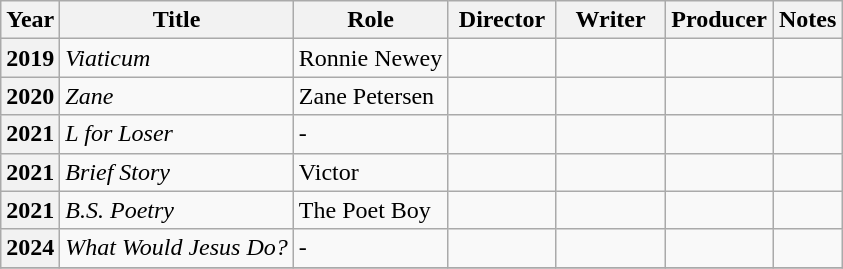<table class="wikitable plainrowheaders sortable">
<tr>
<th scope="col">Year</th>
<th scope="col">Title</th>
<th scope="col">Role</th>
<th scope="col" width=65>Director</th>
<th scope="col" width=65>Writer</th>
<th scope="col" width=65>Producer</th>
<th scope="col" class="unsortable">Notes</th>
</tr>
<tr>
<th scope="row">2019</th>
<td><em>Viaticum</em></td>
<td>Ronnie Newey</td>
<td></td>
<td></td>
<td></td>
<td></td>
</tr>
<tr>
<th scope="row">2020</th>
<td><em>Zane</em></td>
<td>Zane Petersen</td>
<td></td>
<td></td>
<td></td>
</tr>
<tr>
<th scope="row">2021</th>
<td><em>L for Loser</em></td>
<td>-</td>
<td></td>
<td></td>
<td></td>
<td></td>
</tr>
<tr>
<th scope="row">2021</th>
<td><em>Brief Story</em></td>
<td>Victor</td>
<td></td>
<td></td>
<td></td>
<td></td>
</tr>
<tr>
<th scope="row">2021</th>
<td><em>B.S. Poetry</em></td>
<td>The Poet Boy</td>
<td></td>
<td></td>
<td></td>
<td></td>
</tr>
<tr>
<th scope="row">2024</th>
<td><em>What Would Jesus Do?</em></td>
<td>-</td>
<td></td>
<td></td>
<td></td>
<td></td>
</tr>
<tr>
</tr>
</table>
